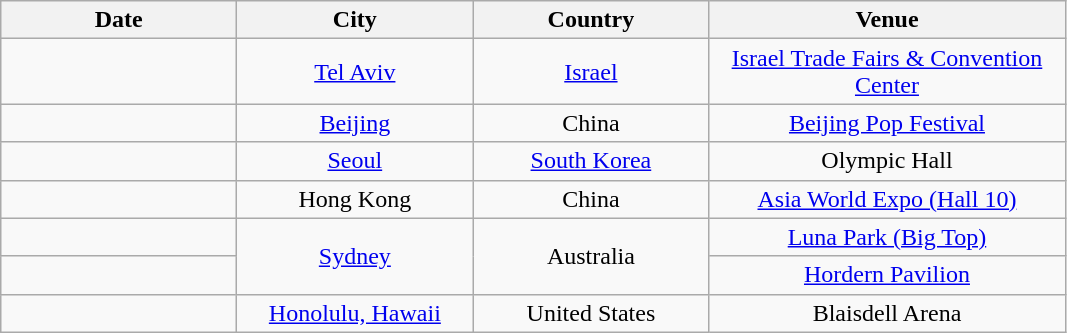<table class="wikitable" style="text-align:center;">
<tr>
<th width="150">Date</th>
<th width="150">City</th>
<th width="150">Country</th>
<th width="230">Venue</th>
</tr>
<tr>
<td></td>
<td><a href='#'>Tel Aviv</a></td>
<td><a href='#'>Israel</a></td>
<td><a href='#'>Israel Trade Fairs & Convention Center</a></td>
</tr>
<tr>
<td></td>
<td><a href='#'>Beijing</a></td>
<td>China</td>
<td><a href='#'>Beijing Pop Festival</a></td>
</tr>
<tr>
<td></td>
<td><a href='#'>Seoul</a></td>
<td><a href='#'>South Korea</a></td>
<td>Olympic Hall</td>
</tr>
<tr>
<td></td>
<td>Hong Kong</td>
<td>China</td>
<td><a href='#'>Asia World Expo (Hall 10)</a></td>
</tr>
<tr>
<td></td>
<td rowspan="2"><a href='#'>Sydney</a></td>
<td rowspan="2">Australia</td>
<td><a href='#'>Luna Park (Big Top)</a></td>
</tr>
<tr>
<td></td>
<td><a href='#'>Hordern Pavilion</a></td>
</tr>
<tr>
<td></td>
<td><a href='#'>Honolulu, Hawaii</a></td>
<td>United States</td>
<td>Blaisdell Arena</td>
</tr>
</table>
